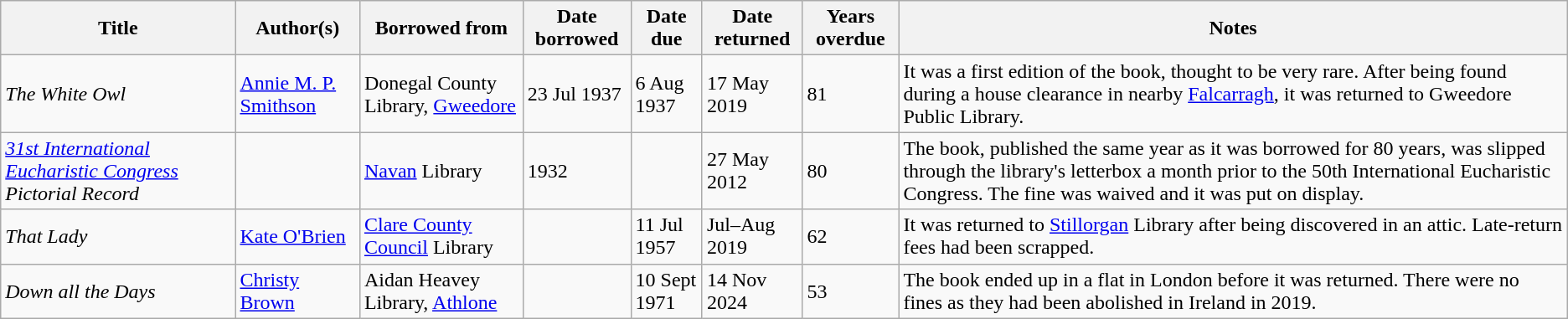<table class="wikitable sortable">
<tr>
<th>Title</th>
<th>Author(s)</th>
<th>Borrowed from</th>
<th>Date borrowed</th>
<th>Date due</th>
<th>Date returned</th>
<th>Years overdue</th>
<th>Notes</th>
</tr>
<tr>
<td><em>The White Owl</em></td>
<td><a href='#'>Annie M. P. Smithson</a></td>
<td>Donegal County Library, <a href='#'>Gweedore</a></td>
<td>23 Jul 1937</td>
<td>6 Aug 1937</td>
<td>17 May 2019</td>
<td>81</td>
<td>It was a first edition of the book, thought to be very rare. After being found during a house clearance in nearby <a href='#'>Falcarragh</a>, it was returned to Gweedore Public Library.</td>
</tr>
<tr>
<td><em><a href='#'>31st International Eucharistic Congress</a> Pictorial Record</em></td>
<td></td>
<td><a href='#'>Navan</a> Library</td>
<td>1932</td>
<td></td>
<td>27 May 2012</td>
<td>80</td>
<td>The book, published the same year as it was borrowed for 80 years, was slipped through the library's letterbox a month prior to the 50th International Eucharistic Congress. The fine was waived and it was put on display.</td>
</tr>
<tr>
<td><em>That Lady</em></td>
<td><a href='#'>Kate O'Brien</a></td>
<td><a href='#'>Clare County Council</a> Library</td>
<td></td>
<td>11 Jul 1957</td>
<td>Jul–Aug 2019</td>
<td>62</td>
<td>It was returned to <a href='#'>Stillorgan</a> Library after being discovered in an attic. Late-return fees had been scrapped.</td>
</tr>
<tr>
<td><em>Down all the Days</em></td>
<td><a href='#'>Christy Brown</a></td>
<td>Aidan Heavey Library, <a href='#'>Athlone</a></td>
<td></td>
<td>10 Sept 1971</td>
<td>14 Nov 2024</td>
<td>53</td>
<td>The book ended up in a flat in London before it was returned. There were no fines as they had been abolished in Ireland in 2019.</td>
</tr>
</table>
